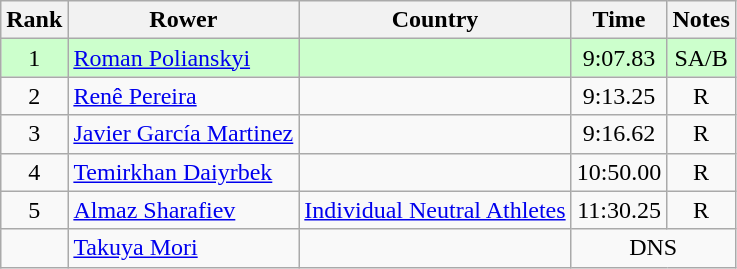<table class="wikitable" style="text-align:center">
<tr>
<th>Rank</th>
<th>Rower</th>
<th>Country</th>
<th>Time</th>
<th>Notes</th>
</tr>
<tr bgcolor=ccffcc>
<td>1</td>
<td align="left"><a href='#'>Roman Polianskyi</a></td>
<td align="left"></td>
<td>9:07.83</td>
<td>SA/B</td>
</tr>
<tr>
<td>2</td>
<td align="left"><a href='#'>Renê Pereira</a></td>
<td align="left"></td>
<td>9:13.25</td>
<td>R</td>
</tr>
<tr>
<td>3</td>
<td align="left"><a href='#'>Javier García Martinez</a></td>
<td align="left"></td>
<td>9:16.62</td>
<td>R</td>
</tr>
<tr>
<td>4</td>
<td align="left"><a href='#'>Temirkhan Daiyrbek</a></td>
<td align="left"></td>
<td>10:50.00</td>
<td>R</td>
</tr>
<tr>
<td>5</td>
<td align="left"><a href='#'>Almaz Sharafiev</a></td>
<td align="left"><a href='#'>Individual Neutral Athletes</a></td>
<td>11:30.25</td>
<td>R</td>
</tr>
<tr>
<td></td>
<td align="left"><a href='#'>Takuya Mori</a></td>
<td align="left"></td>
<td colspan=2>DNS</td>
</tr>
</table>
